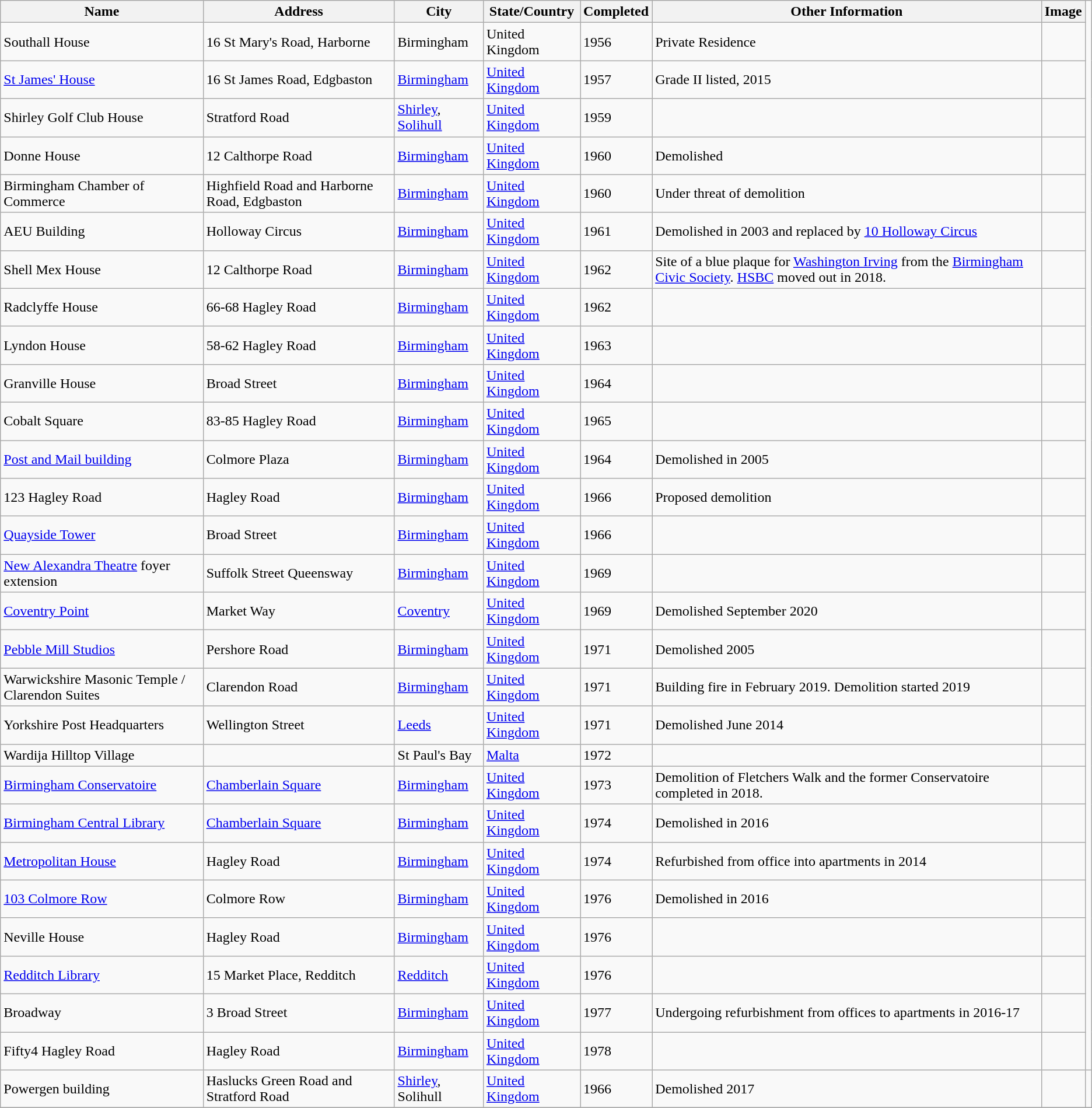<table class="wikitable sortable">
<tr>
<th>Name</th>
<th>Address</th>
<th>City</th>
<th>State/Country</th>
<th>Completed</th>
<th>Other Information</th>
<th>Image</th>
</tr>
<tr>
<td>Southall House</td>
<td>16 St Mary's Road, Harborne</td>
<td>Birmingham</td>
<td>United Kingdom</td>
<td>1956</td>
<td>Private Residence</td>
<td></td>
</tr>
<tr>
<td><a href='#'>St James' House</a></td>
<td>16 St James Road, Edgbaston</td>
<td><a href='#'>Birmingham</a></td>
<td><a href='#'>United Kingdom</a></td>
<td>1957</td>
<td>Grade II listed, 2015</td>
<td></td>
</tr>
<tr>
<td>Shirley Golf Club House</td>
<td>Stratford Road</td>
<td><a href='#'>Shirley</a>, <a href='#'>Solihull</a></td>
<td><a href='#'>United Kingdom</a></td>
<td>1959</td>
<td></td>
<td></td>
</tr>
<tr>
<td>Donne House</td>
<td>12 Calthorpe Road</td>
<td><a href='#'>Birmingham</a></td>
<td><a href='#'>United Kingdom</a></td>
<td>1960</td>
<td>Demolished</td>
<td></td>
</tr>
<tr>
<td>Birmingham Chamber of Commerce</td>
<td>Highfield Road and Harborne Road, Edgbaston</td>
<td><a href='#'>Birmingham</a></td>
<td><a href='#'>United Kingdom</a></td>
<td>1960</td>
<td>Under threat of demolition</td>
<td></td>
</tr>
<tr>
<td>AEU Building</td>
<td>Holloway Circus</td>
<td><a href='#'>Birmingham</a></td>
<td><a href='#'>United Kingdom</a></td>
<td>1961</td>
<td>Demolished in 2003 and replaced by <a href='#'>10 Holloway Circus</a></td>
<td></td>
</tr>
<tr>
<td>Shell Mex House</td>
<td>12 Calthorpe Road</td>
<td><a href='#'>Birmingham</a></td>
<td><a href='#'>United Kingdom</a></td>
<td>1962</td>
<td>Site of a blue plaque for <a href='#'>Washington Irving</a> from the <a href='#'>Birmingham Civic Society</a>. <a href='#'>HSBC</a> moved out in 2018.</td>
<td></td>
</tr>
<tr>
<td>Radclyffe House</td>
<td>66-68 Hagley Road</td>
<td><a href='#'>Birmingham</a></td>
<td><a href='#'>United Kingdom</a></td>
<td>1962</td>
<td></td>
<td></td>
</tr>
<tr>
<td>Lyndon House</td>
<td>58-62 Hagley Road</td>
<td><a href='#'>Birmingham</a></td>
<td><a href='#'>United Kingdom</a></td>
<td>1963</td>
<td></td>
<td></td>
</tr>
<tr>
<td>Granville House</td>
<td>Broad Street</td>
<td><a href='#'>Birmingham</a></td>
<td><a href='#'>United Kingdom</a></td>
<td>1964</td>
<td></td>
<td></td>
</tr>
<tr>
<td>Cobalt Square</td>
<td>83-85 Hagley Road</td>
<td><a href='#'>Birmingham</a></td>
<td><a href='#'>United Kingdom</a></td>
<td>1965</td>
<td></td>
<td></td>
</tr>
<tr>
<td><a href='#'>Post and Mail building</a></td>
<td>Colmore Plaza</td>
<td><a href='#'>Birmingham</a></td>
<td><a href='#'>United Kingdom</a></td>
<td>1964</td>
<td>Demolished in 2005</td>
<td></td>
</tr>
<tr>
<td>123 Hagley Road</td>
<td>Hagley Road</td>
<td><a href='#'>Birmingham</a></td>
<td><a href='#'>United Kingdom</a></td>
<td>1966</td>
<td>Proposed demolition</td>
<td></td>
</tr>
<tr>
<td><a href='#'>Quayside Tower</a></td>
<td>Broad Street</td>
<td><a href='#'>Birmingham</a></td>
<td><a href='#'>United Kingdom</a></td>
<td>1966</td>
<td></td>
<td></td>
</tr>
<tr>
<td><a href='#'>New Alexandra Theatre</a> foyer extension</td>
<td>Suffolk Street Queensway</td>
<td><a href='#'>Birmingham</a></td>
<td><a href='#'>United Kingdom</a></td>
<td>1969</td>
<td></td>
<td></td>
</tr>
<tr>
<td><a href='#'>Coventry Point</a></td>
<td>Market Way</td>
<td><a href='#'>Coventry</a></td>
<td><a href='#'>United Kingdom</a></td>
<td>1969</td>
<td>Demolished September 2020</td>
<td></td>
</tr>
<tr>
<td><a href='#'>Pebble Mill Studios</a></td>
<td>Pershore Road</td>
<td><a href='#'>Birmingham</a></td>
<td><a href='#'>United Kingdom</a></td>
<td>1971</td>
<td>Demolished 2005</td>
<td></td>
</tr>
<tr>
<td>Warwickshire Masonic Temple / Clarendon Suites</td>
<td>Clarendon Road</td>
<td><a href='#'>Birmingham</a></td>
<td><a href='#'>United Kingdom</a></td>
<td>1971</td>
<td>Building fire in February 2019. Demolition started 2019</td>
<td></td>
</tr>
<tr>
<td>Yorkshire Post Headquarters</td>
<td>Wellington Street</td>
<td><a href='#'>Leeds</a></td>
<td><a href='#'>United Kingdom</a></td>
<td>1971</td>
<td>Demolished June 2014</td>
<td></td>
</tr>
<tr>
<td>Wardija Hilltop Village</td>
<td></td>
<td>St Paul's Bay</td>
<td><a href='#'>Malta</a></td>
<td>1972</td>
<td></td>
<td></td>
</tr>
<tr>
<td><a href='#'>Birmingham Conservatoire</a></td>
<td><a href='#'>Chamberlain Square</a></td>
<td><a href='#'>Birmingham</a></td>
<td><a href='#'>United Kingdom</a></td>
<td>1973</td>
<td>Demolition of Fletchers Walk and the former Conservatoire completed in 2018.</td>
<td></td>
</tr>
<tr>
<td><a href='#'>Birmingham Central Library</a></td>
<td><a href='#'>Chamberlain Square</a></td>
<td><a href='#'>Birmingham</a></td>
<td><a href='#'>United Kingdom</a></td>
<td>1974</td>
<td>Demolished in 2016</td>
<td></td>
</tr>
<tr>
<td><a href='#'>Metropolitan House</a></td>
<td>Hagley Road</td>
<td><a href='#'>Birmingham</a></td>
<td><a href='#'>United Kingdom</a></td>
<td>1974</td>
<td>Refurbished from office into apartments in 2014</td>
<td></td>
</tr>
<tr>
<td><a href='#'>103 Colmore Row</a></td>
<td>Colmore Row</td>
<td><a href='#'>Birmingham</a></td>
<td><a href='#'>United Kingdom</a></td>
<td>1976</td>
<td>Demolished in 2016</td>
<td></td>
</tr>
<tr>
<td>Neville House</td>
<td>Hagley Road</td>
<td><a href='#'>Birmingham</a></td>
<td><a href='#'>United Kingdom</a></td>
<td>1976</td>
<td></td>
<td></td>
</tr>
<tr>
<td><a href='#'>Redditch Library</a></td>
<td>15 Market Place, Redditch</td>
<td><a href='#'>Redditch</a></td>
<td><a href='#'>United Kingdom</a></td>
<td>1976</td>
<td></td>
<td></td>
</tr>
<tr>
<td>Broadway</td>
<td>3 Broad Street</td>
<td><a href='#'>Birmingham</a></td>
<td><a href='#'>United Kingdom</a></td>
<td>1977</td>
<td>Undergoing refurbishment from offices to apartments in 2016-17</td>
<td></td>
</tr>
<tr>
<td>Fifty4 Hagley Road</td>
<td>Hagley Road</td>
<td><a href='#'>Birmingham</a></td>
<td><a href='#'>United Kingdom</a></td>
<td>1978</td>
<td></td>
<td></td>
</tr>
<tr>
<td>Powergen  building</td>
<td>Haslucks Green Road and Stratford Road</td>
<td><a href='#'>Shirley</a>, Solihull</td>
<td><a href='#'>United Kingdom</a></td>
<td>1966</td>
<td>Demolished 2017</td>
<td></td>
<td></td>
</tr>
<tr>
</tr>
</table>
